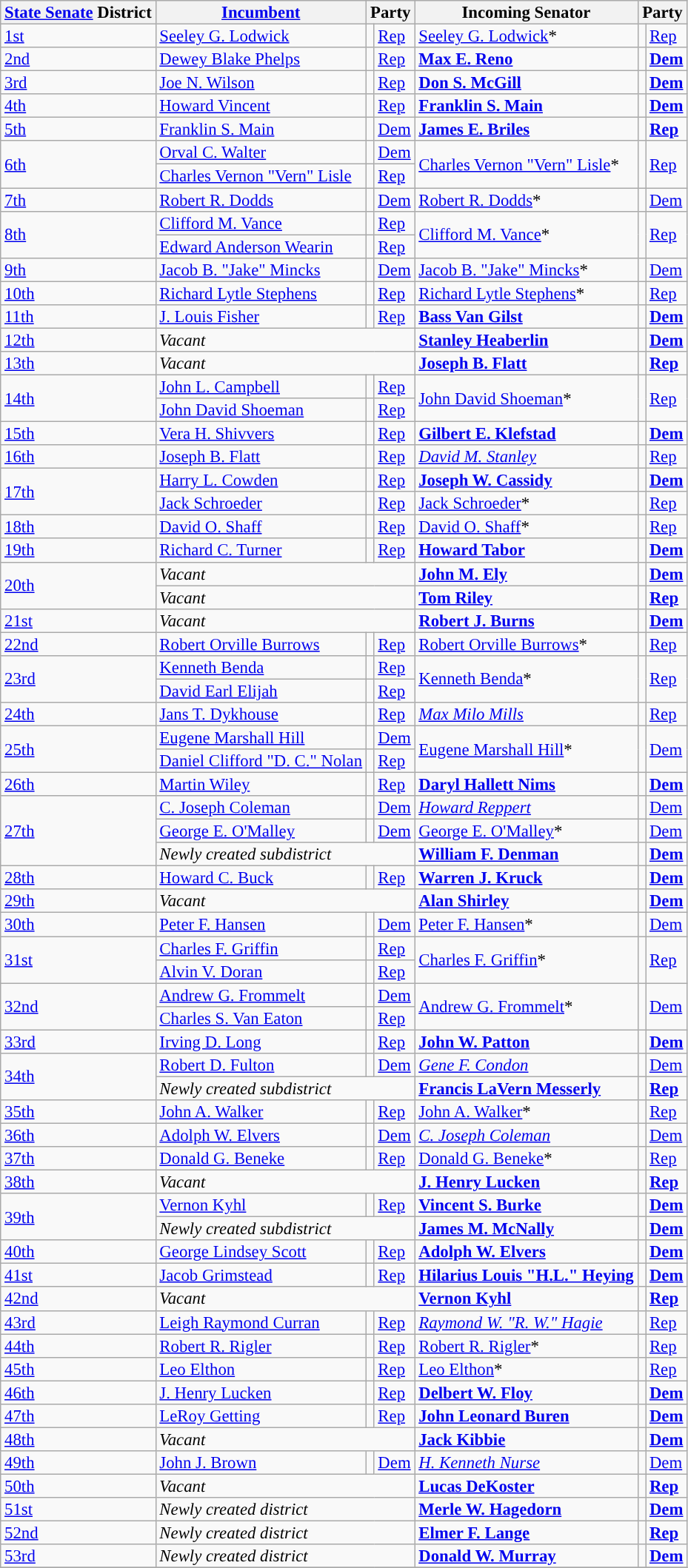<table class="sortable wikitable" style="font-size:95%;line-height:14px;">
<tr>
<th class="unsortable"><a href='#'>State Senate</a> District</th>
<th class="unsortable"><a href='#'>Incumbent</a></th>
<th colspan="2">Party</th>
<th class="unsortable">Incoming Senator</th>
<th colspan="2">Party</th>
</tr>
<tr>
<td><a href='#'>1st</a></td>
<td><a href='#'>Seeley G. Lodwick</a></td>
<td style="background:"></td>
<td><a href='#'>Rep</a></td>
<td><a href='#'>Seeley G. Lodwick</a>*</td>
<td style="background:"></td>
<td><a href='#'>Rep</a></td>
</tr>
<tr>
<td><a href='#'>2nd</a></td>
<td><a href='#'>Dewey Blake Phelps</a></td>
<td style="background:"></td>
<td><a href='#'>Rep</a></td>
<td><strong><a href='#'>Max E. Reno</a></strong></td>
<td style="background:"></td>
<td><strong><a href='#'>Dem</a></strong></td>
</tr>
<tr>
<td><a href='#'>3rd</a></td>
<td><a href='#'>Joe N. Wilson</a></td>
<td style="background:"></td>
<td><a href='#'>Rep</a></td>
<td><strong><a href='#'>Don S. McGill</a></strong></td>
<td style="background:"></td>
<td><strong><a href='#'>Dem</a></strong></td>
</tr>
<tr>
<td><a href='#'>4th</a></td>
<td><a href='#'>Howard Vincent</a></td>
<td style="background:"></td>
<td><a href='#'>Rep</a></td>
<td><strong><a href='#'>Franklin S. Main</a></strong></td>
<td style="background:"></td>
<td><strong><a href='#'>Dem</a></strong></td>
</tr>
<tr>
<td><a href='#'>5th</a></td>
<td><a href='#'>Franklin S. Main</a></td>
<td style="background:"></td>
<td><a href='#'>Dem</a></td>
<td><strong><a href='#'>James E. Briles</a></strong></td>
<td style="background:"></td>
<td><strong><a href='#'>Rep</a></strong></td>
</tr>
<tr>
<td rowspan="2"><a href='#'>6th</a></td>
<td><a href='#'>Orval C. Walter</a></td>
<td style="background:"></td>
<td><a href='#'>Dem</a></td>
<td rowspan="2"><a href='#'>Charles Vernon "Vern" Lisle</a>*</td>
<td rowspan="2" style="background:"></td>
<td rowspan="2"><a href='#'>Rep</a></td>
</tr>
<tr>
<td><a href='#'>Charles Vernon "Vern" Lisle</a></td>
<td style="background:"></td>
<td><a href='#'>Rep</a></td>
</tr>
<tr>
<td><a href='#'>7th</a></td>
<td><a href='#'>Robert R. Dodds</a></td>
<td style="background:"></td>
<td><a href='#'>Dem</a></td>
<td><a href='#'>Robert R. Dodds</a>*</td>
<td style="background:"></td>
<td><a href='#'>Dem</a></td>
</tr>
<tr>
<td rowspan="2"><a href='#'>8th</a></td>
<td><a href='#'>Clifford M. Vance</a></td>
<td style="background:"></td>
<td><a href='#'>Rep</a></td>
<td rowspan="2"><a href='#'>Clifford M. Vance</a>*</td>
<td rowspan="2" style="background:"></td>
<td rowspan="2"><a href='#'>Rep</a></td>
</tr>
<tr>
<td><a href='#'>Edward Anderson Wearin</a></td>
<td style="background:"></td>
<td><a href='#'>Rep</a></td>
</tr>
<tr>
<td><a href='#'>9th</a></td>
<td><a href='#'>Jacob B. "Jake" Mincks</a></td>
<td style="background:"></td>
<td><a href='#'>Dem</a></td>
<td><a href='#'>Jacob B. "Jake" Mincks</a>*</td>
<td style="background:"></td>
<td><a href='#'>Dem</a></td>
</tr>
<tr>
<td><a href='#'>10th</a></td>
<td><a href='#'>Richard Lytle Stephens</a></td>
<td style="background:"></td>
<td><a href='#'>Rep</a></td>
<td><a href='#'>Richard Lytle Stephens</a>*</td>
<td style="background:"></td>
<td><a href='#'>Rep</a></td>
</tr>
<tr>
<td><a href='#'>11th</a></td>
<td><a href='#'>J. Louis Fisher</a></td>
<td style="background:"></td>
<td><a href='#'>Rep</a></td>
<td><strong><a href='#'>Bass Van Gilst</a></strong></td>
<td style="background:"></td>
<td><strong><a href='#'>Dem</a></strong></td>
</tr>
<tr>
<td><a href='#'>12th</a></td>
<td colspan="3" ><em>Vacant</em></td>
<td><strong><a href='#'>Stanley Heaberlin</a></strong></td>
<td style="background:"></td>
<td><strong><a href='#'>Dem</a></strong></td>
</tr>
<tr>
<td><a href='#'>13th</a></td>
<td colspan="3" ><em>Vacant</em></td>
<td><strong><a href='#'>Joseph B. Flatt</a></strong></td>
<td style="background:"></td>
<td><strong><a href='#'>Rep</a></strong></td>
</tr>
<tr>
<td rowspan="2"><a href='#'>14th</a></td>
<td><a href='#'>John L. Campbell</a></td>
<td style="background:"></td>
<td><a href='#'>Rep</a></td>
<td rowspan="2"><a href='#'>John David Shoeman</a>*</td>
<td rowspan="2" style="background:"></td>
<td rowspan="2"><a href='#'>Rep</a></td>
</tr>
<tr>
<td><a href='#'>John David Shoeman</a></td>
<td style="background:"></td>
<td><a href='#'>Rep</a></td>
</tr>
<tr>
<td><a href='#'>15th</a></td>
<td><a href='#'>Vera H. Shivvers</a></td>
<td style="background:"></td>
<td><a href='#'>Rep</a></td>
<td><strong><a href='#'>Gilbert E. Klefstad</a></strong></td>
<td style="background:"></td>
<td><strong><a href='#'>Dem</a></strong></td>
</tr>
<tr>
<td><a href='#'>16th</a></td>
<td><a href='#'>Joseph B. Flatt</a></td>
<td style="background:"></td>
<td><a href='#'>Rep</a></td>
<td><em><a href='#'>David M. Stanley</a></em></td>
<td style="background:"></td>
<td><a href='#'>Rep</a></td>
</tr>
<tr>
<td rowspan="2"><a href='#'>17th</a></td>
<td><a href='#'>Harry L. Cowden</a></td>
<td style="background:"></td>
<td><a href='#'>Rep</a></td>
<td><strong><a href='#'>Joseph W. Cassidy</a></strong></td>
<td style="background:"></td>
<td><strong><a href='#'>Dem</a></strong></td>
</tr>
<tr>
<td><a href='#'>Jack Schroeder</a></td>
<td style="background:"></td>
<td><a href='#'>Rep</a></td>
<td><a href='#'>Jack Schroeder</a>*</td>
<td style="background:"></td>
<td><a href='#'>Rep</a></td>
</tr>
<tr>
<td><a href='#'>18th</a></td>
<td><a href='#'>David O. Shaff</a></td>
<td style="background:"></td>
<td><a href='#'>Rep</a></td>
<td><a href='#'>David O. Shaff</a>*</td>
<td style="background:"></td>
<td><a href='#'>Rep</a></td>
</tr>
<tr>
<td><a href='#'>19th</a></td>
<td><a href='#'>Richard C. Turner</a></td>
<td style="background:"></td>
<td><a href='#'>Rep</a></td>
<td><strong><a href='#'>Howard Tabor</a></strong></td>
<td style="background:"></td>
<td><strong><a href='#'>Dem</a></strong></td>
</tr>
<tr>
<td rowspan="2"><a href='#'>20th</a></td>
<td colspan="3" ><em>Vacant</em></td>
<td><strong><a href='#'>John M. Ely</a></strong></td>
<td style="background:"></td>
<td><strong><a href='#'>Dem</a></strong></td>
</tr>
<tr>
<td colspan="3" ><em>Vacant</em></td>
<td><strong><a href='#'>Tom Riley</a></strong></td>
<td style="background:"></td>
<td><strong><a href='#'>Rep</a></strong></td>
</tr>
<tr>
<td><a href='#'>21st</a></td>
<td colspan="3" ><em>Vacant</em></td>
<td><strong><a href='#'>Robert J. Burns</a></strong></td>
<td style="background:"></td>
<td><strong><a href='#'>Dem</a></strong></td>
</tr>
<tr>
<td><a href='#'>22nd</a></td>
<td><a href='#'>Robert Orville Burrows</a></td>
<td style="background:"></td>
<td><a href='#'>Rep</a></td>
<td><a href='#'>Robert Orville Burrows</a>*</td>
<td style="background:"></td>
<td><a href='#'>Rep</a></td>
</tr>
<tr>
<td rowspan="2"><a href='#'>23rd</a></td>
<td><a href='#'>Kenneth Benda</a></td>
<td style="background:"></td>
<td><a href='#'>Rep</a></td>
<td rowspan="2"><a href='#'>Kenneth Benda</a>*</td>
<td rowspan="2" style="background:"></td>
<td rowspan="2"><a href='#'>Rep</a></td>
</tr>
<tr>
<td><a href='#'>David Earl Elijah</a></td>
<td style="background:"></td>
<td><a href='#'>Rep</a></td>
</tr>
<tr>
<td><a href='#'>24th</a></td>
<td><a href='#'>Jans T. Dykhouse</a></td>
<td style="background:"></td>
<td><a href='#'>Rep</a></td>
<td><em><a href='#'>Max Milo Mills</a></em></td>
<td style="background:"></td>
<td><a href='#'>Rep</a></td>
</tr>
<tr>
<td rowspan="2"><a href='#'>25th</a></td>
<td><a href='#'>Eugene Marshall Hill</a></td>
<td style="background:"></td>
<td><a href='#'>Dem</a></td>
<td rowspan="2"><a href='#'>Eugene Marshall Hill</a>*</td>
<td rowspan="2" style="background:"></td>
<td rowspan="2"><a href='#'>Dem</a></td>
</tr>
<tr>
<td><a href='#'>Daniel Clifford "D. C." Nolan</a></td>
<td style="background:"></td>
<td><a href='#'>Rep</a></td>
</tr>
<tr>
<td><a href='#'>26th</a></td>
<td><a href='#'>Martin Wiley</a></td>
<td style="background:"></td>
<td><a href='#'>Rep</a></td>
<td><strong><a href='#'>Daryl Hallett Nims</a></strong></td>
<td style="background:"></td>
<td><strong><a href='#'>Dem</a></strong></td>
</tr>
<tr>
<td rowspan="3"><a href='#'>27th</a></td>
<td><a href='#'>C. Joseph Coleman</a></td>
<td style="background:"></td>
<td><a href='#'>Dem</a></td>
<td><em><a href='#'>Howard Reppert</a></em></td>
<td style="background:"></td>
<td><a href='#'>Dem</a></td>
</tr>
<tr>
<td><a href='#'>George E. O'Malley</a></td>
<td style="background:"></td>
<td><a href='#'>Dem</a></td>
<td><a href='#'>George E. O'Malley</a>*</td>
<td style="background:"></td>
<td><a href='#'>Dem</a></td>
</tr>
<tr>
<td colspan="3" ><em>Newly created subdistrict</em></td>
<td><strong><a href='#'>William F. Denman</a></strong></td>
<td style="background:"></td>
<td><strong><a href='#'>Dem</a></strong></td>
</tr>
<tr>
<td><a href='#'>28th</a></td>
<td><a href='#'>Howard C. Buck</a></td>
<td style="background:"></td>
<td><a href='#'>Rep</a></td>
<td><strong><a href='#'>Warren J. Kruck</a></strong></td>
<td style="background:"></td>
<td><strong><a href='#'>Dem</a></strong></td>
</tr>
<tr>
<td><a href='#'>29th</a></td>
<td colspan="3" ><em>Vacant</em></td>
<td><strong><a href='#'>Alan Shirley</a></strong></td>
<td style="background:"></td>
<td><strong><a href='#'>Dem</a></strong></td>
</tr>
<tr>
<td><a href='#'>30th</a></td>
<td><a href='#'>Peter F. Hansen</a></td>
<td style="background:"></td>
<td><a href='#'>Dem</a></td>
<td><a href='#'>Peter F. Hansen</a>*</td>
<td style="background:"></td>
<td><a href='#'>Dem</a></td>
</tr>
<tr>
<td rowspan="2"><a href='#'>31st</a></td>
<td><a href='#'>Charles F. Griffin</a></td>
<td style="background:"></td>
<td><a href='#'>Rep</a></td>
<td rowspan="2"><a href='#'>Charles F. Griffin</a>*</td>
<td rowspan="2" style="background:"></td>
<td rowspan="2"><a href='#'>Rep</a></td>
</tr>
<tr>
<td><a href='#'>Alvin V. Doran</a></td>
<td style="background:"></td>
<td><a href='#'>Rep</a></td>
</tr>
<tr>
<td rowspan="2"><a href='#'>32nd</a></td>
<td><a href='#'>Andrew G. Frommelt</a></td>
<td style="background:"></td>
<td><a href='#'>Dem</a></td>
<td rowspan="2"><a href='#'>Andrew G. Frommelt</a>*</td>
<td rowspan="2" style="background:"></td>
<td rowspan="2"><a href='#'>Dem</a></td>
</tr>
<tr>
<td><a href='#'>Charles S. Van Eaton</a></td>
<td style="background:"></td>
<td><a href='#'>Rep</a></td>
</tr>
<tr>
<td><a href='#'>33rd</a></td>
<td><a href='#'>Irving D. Long</a></td>
<td style="background:"></td>
<td><a href='#'>Rep</a></td>
<td><strong><a href='#'>John W. Patton</a></strong></td>
<td style="background:"></td>
<td><strong><a href='#'>Dem</a></strong></td>
</tr>
<tr>
<td rowspan="2"><a href='#'>34th</a></td>
<td><a href='#'>Robert D. Fulton</a></td>
<td style="background:"></td>
<td><a href='#'>Dem</a></td>
<td><em><a href='#'>Gene F. Condon</a></em></td>
<td style="background:"></td>
<td><a href='#'>Dem</a></td>
</tr>
<tr>
<td colspan="3" ><em>Newly created subdistrict</em></td>
<td><strong><a href='#'>Francis LaVern Messerly</a></strong></td>
<td style="background:"></td>
<td><strong><a href='#'>Rep</a></strong></td>
</tr>
<tr>
<td><a href='#'>35th</a></td>
<td><a href='#'>John A. Walker</a></td>
<td style="background:"></td>
<td><a href='#'>Rep</a></td>
<td><a href='#'>John A. Walker</a>*</td>
<td style="background:"></td>
<td><a href='#'>Rep</a></td>
</tr>
<tr>
<td><a href='#'>36th</a></td>
<td><a href='#'>Adolph W. Elvers</a></td>
<td style="background:"></td>
<td><a href='#'>Dem</a></td>
<td><em><a href='#'>C. Joseph Coleman</a></em></td>
<td style="background:"></td>
<td><a href='#'>Dem</a></td>
</tr>
<tr>
<td><a href='#'>37th</a></td>
<td><a href='#'>Donald G. Beneke</a></td>
<td style="background:"></td>
<td><a href='#'>Rep</a></td>
<td><a href='#'>Donald G. Beneke</a>*</td>
<td style="background:"></td>
<td><a href='#'>Rep</a></td>
</tr>
<tr>
<td><a href='#'>38th</a></td>
<td colspan="3" ><em>Vacant</em></td>
<td><strong><a href='#'>J. Henry Lucken</a></strong></td>
<td style="background:"></td>
<td><strong><a href='#'>Rep</a></strong></td>
</tr>
<tr>
<td rowspan="2"><a href='#'>39th</a></td>
<td><a href='#'>Vernon Kyhl</a></td>
<td style="background:"></td>
<td><a href='#'>Rep</a></td>
<td><strong><a href='#'>Vincent S. Burke</a></strong></td>
<td style="background:"></td>
<td><strong><a href='#'>Dem</a></strong></td>
</tr>
<tr>
<td colspan="3" ><em>Newly created subdistrict</em></td>
<td><strong><a href='#'>James M. McNally</a></strong></td>
<td style="background:"></td>
<td><strong><a href='#'>Dem</a></strong></td>
</tr>
<tr>
<td><a href='#'>40th</a></td>
<td><a href='#'>George Lindsey Scott</a></td>
<td style="background:"></td>
<td><a href='#'>Rep</a></td>
<td><strong><a href='#'>Adolph W. Elvers</a></strong></td>
<td style="background:"></td>
<td><strong><a href='#'>Dem</a></strong></td>
</tr>
<tr>
<td><a href='#'>41st</a></td>
<td><a href='#'>Jacob Grimstead</a></td>
<td style="background:"></td>
<td><a href='#'>Rep</a></td>
<td><strong><a href='#'>Hilarius Louis "H.L." Heying</a></strong></td>
<td style="background:"></td>
<td><strong><a href='#'>Dem</a></strong></td>
</tr>
<tr>
<td><a href='#'>42nd</a></td>
<td colspan="3" ><em>Vacant</em></td>
<td><strong><a href='#'>Vernon Kyhl</a></strong></td>
<td style="background:"></td>
<td><strong><a href='#'>Rep</a></strong></td>
</tr>
<tr>
<td><a href='#'>43rd</a></td>
<td><a href='#'>Leigh Raymond Curran</a></td>
<td style="background:"></td>
<td><a href='#'>Rep</a></td>
<td><em><a href='#'>Raymond W. "R. W." Hagie</a></em></td>
<td style="background:"></td>
<td><a href='#'>Rep</a></td>
</tr>
<tr>
<td><a href='#'>44th</a></td>
<td><a href='#'>Robert R. Rigler</a></td>
<td style="background:"></td>
<td><a href='#'>Rep</a></td>
<td><a href='#'>Robert R. Rigler</a>*</td>
<td style="background:"></td>
<td><a href='#'>Rep</a></td>
</tr>
<tr>
<td><a href='#'>45th</a></td>
<td><a href='#'>Leo Elthon</a></td>
<td style="background:"></td>
<td><a href='#'>Rep</a></td>
<td><a href='#'>Leo Elthon</a>*</td>
<td style="background:"></td>
<td><a href='#'>Rep</a></td>
</tr>
<tr>
<td><a href='#'>46th</a></td>
<td><a href='#'>J. Henry Lucken</a></td>
<td style="background:"></td>
<td><a href='#'>Rep</a></td>
<td><strong><a href='#'>Delbert W. Floy</a></strong></td>
<td style="background:"></td>
<td><strong><a href='#'>Dem</a></strong></td>
</tr>
<tr>
<td><a href='#'>47th</a></td>
<td><a href='#'>LeRoy Getting</a></td>
<td style="background:"></td>
<td><a href='#'>Rep</a></td>
<td><strong><a href='#'>John Leonard Buren</a></strong></td>
<td style="background:"></td>
<td><strong><a href='#'>Dem</a></strong></td>
</tr>
<tr>
<td><a href='#'>48th</a></td>
<td colspan="3" ><em>Vacant</em></td>
<td><strong><a href='#'>Jack Kibbie</a></strong></td>
<td style="background:"></td>
<td><strong><a href='#'>Dem</a></strong></td>
</tr>
<tr>
<td><a href='#'>49th</a></td>
<td><a href='#'>John J. Brown</a></td>
<td style="background:"></td>
<td><a href='#'>Dem</a></td>
<td><em><a href='#'>H. Kenneth Nurse</a></em></td>
<td style="background:"></td>
<td><a href='#'>Dem</a></td>
</tr>
<tr>
<td><a href='#'>50th</a></td>
<td colspan="3" ><em>Vacant</em></td>
<td><strong><a href='#'>Lucas DeKoster</a></strong></td>
<td style="background:"></td>
<td><strong><a href='#'>Rep</a></strong></td>
</tr>
<tr>
<td><a href='#'>51st</a></td>
<td colspan="3" ><em>Newly created district</em></td>
<td><strong><a href='#'>Merle W. Hagedorn</a></strong></td>
<td style="background:"></td>
<td><strong><a href='#'>Dem</a></strong></td>
</tr>
<tr>
<td><a href='#'>52nd</a></td>
<td colspan="3" ><em>Newly created district</em></td>
<td><strong><a href='#'>Elmer F. Lange</a></strong></td>
<td style="background:"></td>
<td><strong><a href='#'>Rep</a></strong></td>
</tr>
<tr>
<td><a href='#'>53rd</a></td>
<td colspan="3" ><em>Newly created district</em></td>
<td><strong><a href='#'>Donald W. Murray</a></strong></td>
<td style="background:"></td>
<td><strong><a href='#'>Dem</a></strong></td>
</tr>
<tr>
</tr>
</table>
